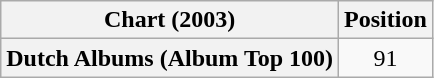<table class="wikitable plainrowheaders" style="text-align:center">
<tr>
<th scope="col">Chart (2003)</th>
<th scope="col">Position</th>
</tr>
<tr>
<th scope="row">Dutch Albums (Album Top 100)</th>
<td>91</td>
</tr>
</table>
